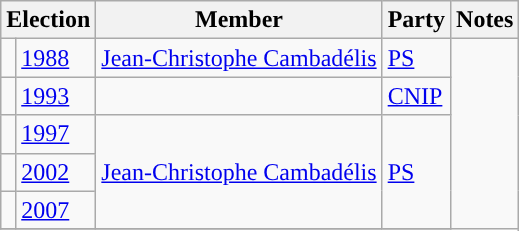<table class="wikitable">
<tr>
<th colspan="2">Election</th>
<th>Member</th>
<th>Party</th>
<th>Notes</th>
</tr>
<tr>
<td style="background-color: "></td>
<td><a href='#'>1988</a></td>
<td><a href='#'>Jean-Christophe Cambadélis</a></td>
<td><a href='#'>PS</a></td>
</tr>
<tr>
<td style="background-color: "></td>
<td><a href='#'>1993</a></td>
<td></td>
<td><a href='#'>CNIP</a></td>
</tr>
<tr>
<td style="background-color: "></td>
<td><a href='#'>1997</a></td>
<td rowspan=3><a href='#'>Jean-Christophe Cambadélis</a></td>
<td rowspan=3><a href='#'>PS</a></td>
</tr>
<tr>
<td style="background-color: "></td>
<td><a href='#'>2002</a></td>
</tr>
<tr>
<td style="background-color: "></td>
<td><a href='#'>2007</a></td>
</tr>
<tr>
</tr>
</table>
